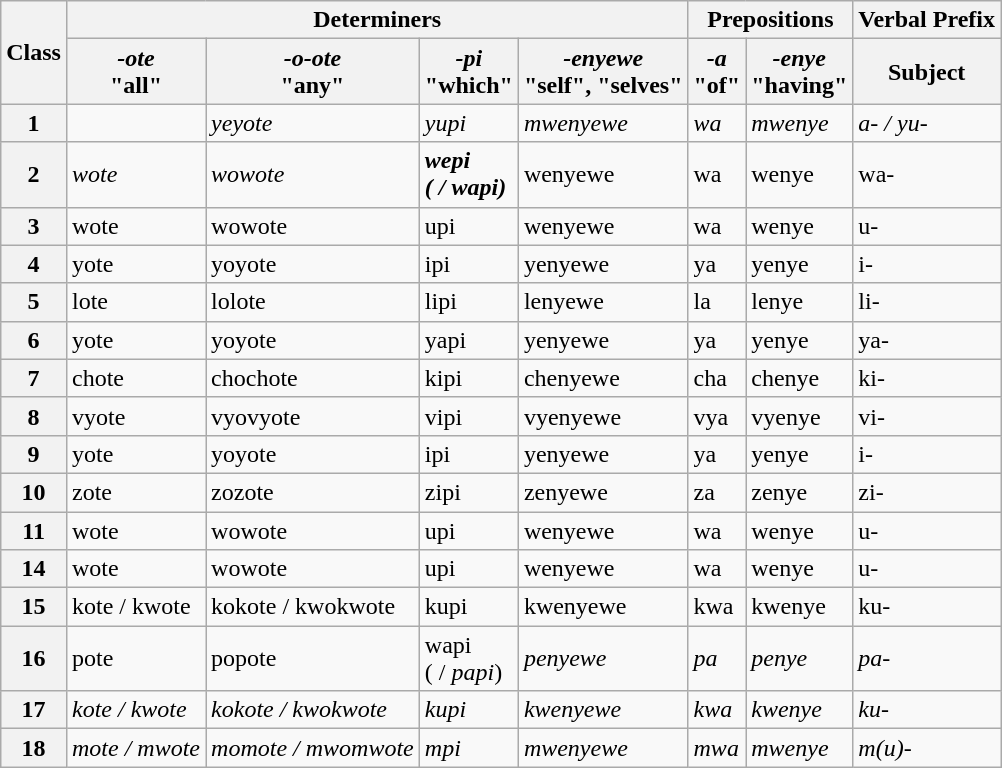<table class="wikitable">
<tr>
<th rowspan=2>Class</th>
<th colspan=4>Determiners</th>
<th colspan=2>Prepositions</th>
<th>Verbal Prefix</th>
</tr>
<tr>
<th><em>-ote</em> <br>"all"</th>
<th><em>-o-ote</em> <br>"any"</th>
<th><em>-pi</em> <br>"which"</th>
<th><em>-enyewe</em> <br>"self", "selves"</th>
<th><em>-a</em> <br>"of"</th>
<th><em>-enye</em> <br>"having"</th>
<th>Subject</th>
</tr>
<tr>
<th>1</th>
<td></td>
<td><em>yeyote</em></td>
<td><em>yupi</em></td>
<td><em>mwenyewe</em></td>
<td><em>wa</em></td>
<td><em>mwenye</em></td>
<td><em>a- / yu-</em></td>
</tr>
<tr>
<th>2</th>
<td><em>wote</em> </td>
<td><em>wowote</em></td>
<td><strong><em>we<strong>pi<em>  <br>( / </em>wapi<em>)</td>
<td></em>wenyewe<em></td>
<td></em>wa<em></td>
<td></em>wenye<em></td>
<td></em>wa-<em></td>
</tr>
<tr>
<th>3</th>
<td></em>wote<em></td>
<td></em>wowote<em></td>
<td></em>upi<em></td>
<td></em>wenyewe<em></td>
<td></em>wa<em></td>
<td></em>wenye<em></td>
<td></em>u-<em></td>
</tr>
<tr>
<th>4</th>
<td></em>yote<em></td>
<td></em>yoyote<em></td>
<td></em>ipi<em></td>
<td></em>yenyewe<em></td>
<td></em>ya<em></td>
<td></em>yenye<em></td>
<td></em>i-<em></td>
</tr>
<tr>
<th>5</th>
<td></em>lote<em></td>
<td></em>lolote<em></td>
<td></em>lipi<em></td>
<td></em>lenyewe<em></td>
<td></em>la<em></td>
<td></em>lenye<em></td>
<td></em>li-<em></td>
</tr>
<tr>
<th>6</th>
<td></em>yote<em></td>
<td></em>yoyote<em></td>
<td></em>yapi<em></td>
<td></em>yenyewe<em></td>
<td></em>ya<em></td>
<td></em>yenye<em></td>
<td></em>ya-<em></td>
</tr>
<tr>
<th>7</th>
<td></em>chote<em></td>
<td></em>chochote<em></td>
<td></em>kipi<em></td>
<td></em>chenyewe<em></td>
<td></em>cha<em></td>
<td></em>chenye<em></td>
<td></em>ki-<em></td>
</tr>
<tr>
<th>8</th>
<td></em>vyote<em></td>
<td></em>vyovyote<em></td>
<td></em>vipi<em> </td>
<td></em>vyenyewe<em></td>
<td></em>vya<em></td>
<td></em>vyenye<em></td>
<td></em>vi-<em></td>
</tr>
<tr>
<th>9</th>
<td></em>yote<em></td>
<td></em>yoyote<em></td>
<td></em>ipi<em></td>
<td></em>yenyewe<em></td>
<td></em>ya<em></td>
<td></em>yenye<em></td>
<td></em>i-<em></td>
</tr>
<tr>
<th>10</th>
<td></em>zote<em></td>
<td></em>zozote<em></td>
<td></em>zipi<em></td>
<td></em>zenyewe<em></td>
<td></em>za<em></td>
<td></em>zenye<em></td>
<td></em>zi-<em></td>
</tr>
<tr>
<th>11</th>
<td></em>wote<em></td>
<td></em>wowote<em></td>
<td></em>upi<em></td>
<td></em>wenyewe<em></td>
<td></em>wa<em></td>
<td></em>wenye<em></td>
<td></em>u-<em></td>
</tr>
<tr>
<th>14</th>
<td></em>wote<em></td>
<td></em>wowote<em></td>
<td></em>upi<em></td>
<td></em>wenyewe<em></td>
<td></em>wa<em></td>
<td></em>wenye<em></td>
<td></em>u-<em></td>
</tr>
<tr>
<th>15</th>
<td></em>kote / kwote<em></td>
<td></em>kokote / kwokwote<em></td>
<td></em>kupi<em></td>
<td></em>kwenyewe<em></td>
<td></em>kwa<em></td>
<td></em>kwenye<em></td>
<td></em>ku-<em></td>
</tr>
<tr>
<th>16</th>
<td></em>pote<em></td>
<td></em>popote<em></td>
<td></em></strong>wa</strong>pi</em>  <br>( / <em>papi</em>)</td>
<td><em>penyewe</em></td>
<td><em>pa</em></td>
<td><em>penye</em></td>
<td><em>pa-</em></td>
</tr>
<tr>
<th>17</th>
<td><em>kote / kwote</em></td>
<td><em>kokote / kwokwote</em></td>
<td><em>kupi</em></td>
<td><em>kwenyewe</em></td>
<td><em>kwa</em></td>
<td><em>kwenye</em></td>
<td><em>ku-</em></td>
</tr>
<tr>
<th>18</th>
<td><em>mote / mwote</em></td>
<td><em>momote / mwomwote</em></td>
<td><em>mpi</em> </td>
<td><em>mwenyewe</em></td>
<td><em>mwa</em></td>
<td><em>mwenye</em></td>
<td><em>m(u)-</em></td>
</tr>
</table>
